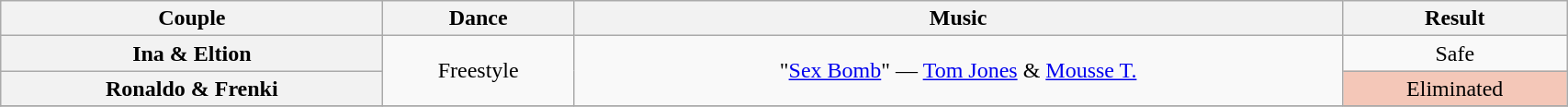<table class="wikitable sortable" style="text-align:center; width: 90%">
<tr>
<th scope="col">Couple</th>
<th scope="col" class="unsortable">Dance</th>
<th scope="col" class="unsortable">Music</th>
<th scope="col" class="unsortable">Result</th>
</tr>
<tr>
<th scope="row">Ina & Eltion</th>
<td rowspan="2">Freestyle</td>
<td rowspan="2">"<a href='#'>Sex Bomb</a>" — <a href='#'>Tom Jones</a> & <a href='#'>Mousse T.</a></td>
<td>Safe</td>
</tr>
<tr>
<th scope="row">Ronaldo & Frenki</th>
<td bgcolor= f4c7b8>Eliminated</td>
</tr>
<tr>
</tr>
</table>
